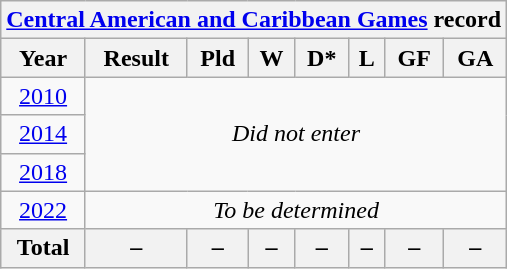<table class="wikitable" style="text-align: center;">
<tr>
<th colspan=8><a href='#'>Central American and Caribbean Games</a> record</th>
</tr>
<tr>
<th>Year</th>
<th>Result</th>
<th>Pld</th>
<th>W</th>
<th>D*</th>
<th>L</th>
<th>GF</th>
<th>GA</th>
</tr>
<tr>
<td> <a href='#'>2010</a></td>
<td colspan=8 rowspan=3><em>Did not enter</em></td>
</tr>
<tr>
<td> <a href='#'>2014</a></td>
</tr>
<tr>
<td> <a href='#'>2018</a></td>
</tr>
<tr>
<td> <a href='#'>2022</a></td>
<td colspan="8"><em>To be determined</em></td>
</tr>
<tr>
<th>Total</th>
<th>–</th>
<th>–</th>
<th>–</th>
<th>–</th>
<th>–</th>
<th>–</th>
<th>–</th>
</tr>
</table>
